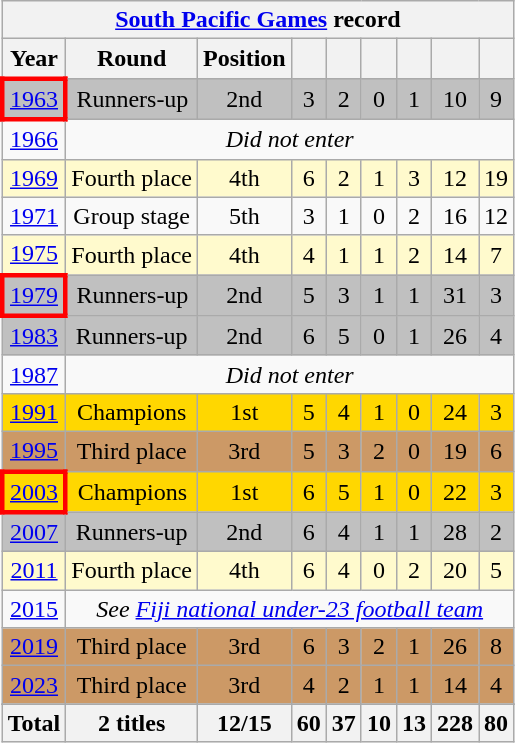<table class="wikitable" style="text-align:center;">
<tr>
<th colspan="9"><a href='#'>South Pacific Games</a> record</th>
</tr>
<tr>
<th>Year</th>
<th>Round</th>
<th>Position</th>
<th></th>
<th></th>
<th></th>
<th></th>
<th></th>
<th></th>
</tr>
<tr style="background:silver;">
<td style="border: 3px solid red"> <a href='#'>1963</a></td>
<td>Runners-up</td>
<td>2nd</td>
<td>3</td>
<td>2</td>
<td>0</td>
<td>1</td>
<td>10</td>
<td>9</td>
</tr>
<tr>
<td> <a href='#'>1966</a></td>
<td colspan=8><em>Did not enter</em></td>
</tr>
<tr style="background:LemonChiffon;">
<td> <a href='#'>1969</a></td>
<td>Fourth place</td>
<td>4th</td>
<td>6</td>
<td>2</td>
<td>1</td>
<td>3</td>
<td>12</td>
<td>19</td>
</tr>
<tr>
<td> <a href='#'>1971</a></td>
<td>Group stage</td>
<td>5th</td>
<td>3</td>
<td>1</td>
<td>0</td>
<td>2</td>
<td>16</td>
<td>12</td>
</tr>
<tr style="background:LemonChiffon;">
<td> <a href='#'>1975</a></td>
<td>Fourth place</td>
<td>4th</td>
<td>4</td>
<td>1</td>
<td>1</td>
<td>2</td>
<td>14</td>
<td>7</td>
</tr>
<tr style="background:silver;">
<td style="border: 3px solid red"> <a href='#'>1979</a></td>
<td>Runners-up</td>
<td>2nd</td>
<td>5</td>
<td>3</td>
<td>1</td>
<td>1</td>
<td>31</td>
<td>3</td>
</tr>
<tr style="background:silver;">
<td> <a href='#'>1983</a></td>
<td>Runners-up</td>
<td>2nd</td>
<td>6</td>
<td>5</td>
<td>0</td>
<td>1</td>
<td>26</td>
<td>4</td>
</tr>
<tr>
<td> <a href='#'>1987</a></td>
<td colspan=8><em>Did not enter</em></td>
</tr>
<tr style="background:gold;">
<td> <a href='#'>1991</a></td>
<td>Champions</td>
<td>1st</td>
<td>5</td>
<td>4</td>
<td>1</td>
<td>0</td>
<td>24</td>
<td>3</td>
</tr>
<tr style="background:#CC9966;">
<td> <a href='#'>1995</a></td>
<td>Third place</td>
<td>3rd</td>
<td>5</td>
<td>3</td>
<td>2</td>
<td>0</td>
<td>19</td>
<td>6</td>
</tr>
<tr style="background:gold;">
<td style="border: 3px solid red"> <a href='#'>2003</a></td>
<td>Champions</td>
<td>1st</td>
<td>6</td>
<td>5</td>
<td>1</td>
<td>0</td>
<td>22</td>
<td>3</td>
</tr>
<tr style="background:silver;">
<td> <a href='#'>2007</a></td>
<td>Runners-up</td>
<td>2nd</td>
<td>6</td>
<td>4</td>
<td>1</td>
<td>1</td>
<td>28</td>
<td>2</td>
</tr>
<tr style="background:LemonChiffon;">
<td> <a href='#'>2011</a></td>
<td>Fourth place</td>
<td>4th</td>
<td>6</td>
<td>4</td>
<td>0</td>
<td>2</td>
<td>20</td>
<td>5</td>
</tr>
<tr>
<td> <a href='#'>2015</a></td>
<td colspan="8"><em>See <a href='#'>Fiji national under-23 football team</a></em></td>
</tr>
<tr style="background:#CC9966;">
<td> <a href='#'>2019</a></td>
<td>Third place</td>
<td>3rd</td>
<td>6</td>
<td>3</td>
<td>2</td>
<td>1</td>
<td>26</td>
<td>8</td>
</tr>
<tr style="background:#CC9966;">
<td> <a href='#'>2023</a></td>
<td>Third place</td>
<td>3rd</td>
<td>4</td>
<td>2</td>
<td>1</td>
<td>1</td>
<td>14</td>
<td>4</td>
</tr>
<tr style="background:#CC9966;">
</tr>
<tr>
<th>Total</th>
<th>2 titles</th>
<th>12/15</th>
<th>60</th>
<th>37</th>
<th>10</th>
<th>13</th>
<th>228</th>
<th>80</th>
</tr>
</table>
